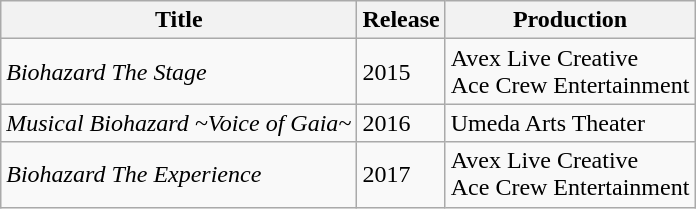<table class="wikitable">
<tr>
<th>Title</th>
<th>Release</th>
<th>Production</th>
</tr>
<tr>
<td><em>Biohazard The Stage</em></td>
<td>2015</td>
<td>Avex Live Creative<br>Ace Crew Entertainment</td>
</tr>
<tr>
<td><em>Musical Biohazard ~Voice of Gaia~</em></td>
<td>2016</td>
<td>Umeda Arts Theater</td>
</tr>
<tr>
<td><em>Biohazard The Experience</em></td>
<td>2017</td>
<td>Avex Live Creative<br>Ace Crew Entertainment</td>
</tr>
</table>
